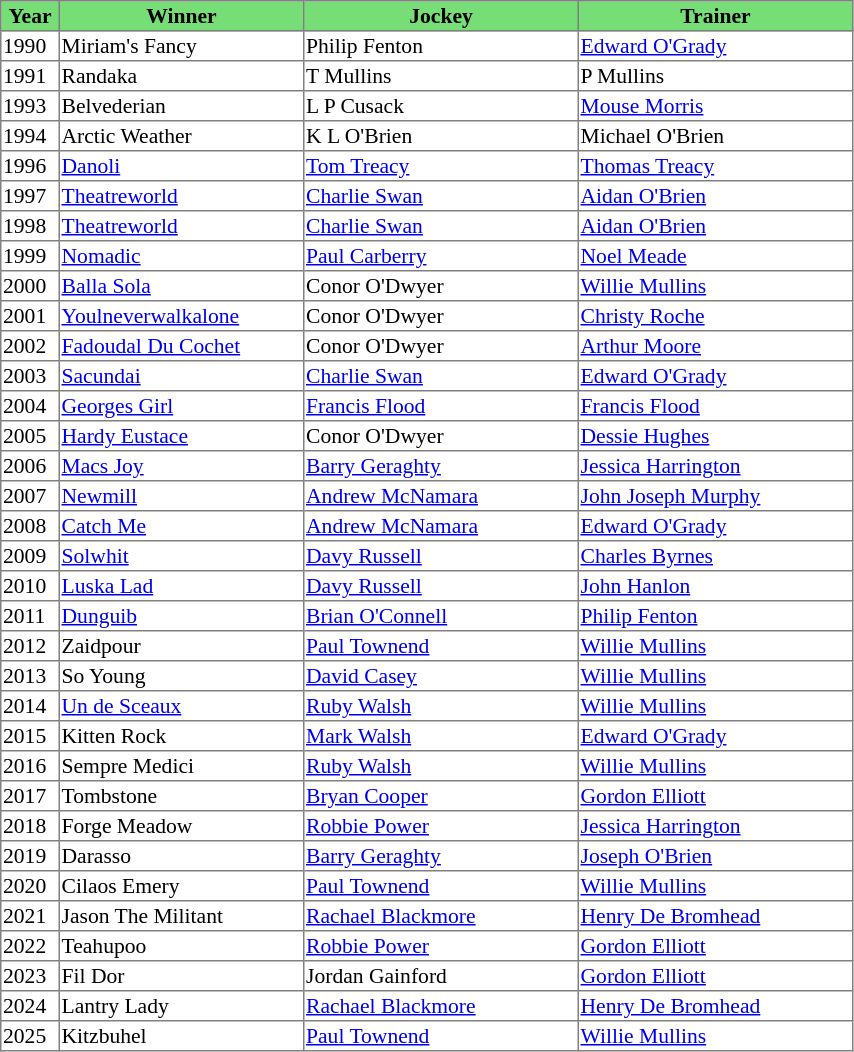<table class = "sortable" | border="1" style="border-collapse: collapse; font-size:90%">
<tr bgcolor="#77dd77" align="center">
<th style="width:36px"><strong>Year</strong><br></th>
<th style="width:160px"><strong>Winner</strong><br></th>
<th style="width:180px"><strong>Jockey</strong><br></th>
<th style="width:180px"><strong>Trainer</strong><br></th>
</tr>
<tr>
<td>1990</td>
<td>Miriam's Fancy</td>
<td>Philip Fenton</td>
<td><a href='#'>Edward O'Grady</a></td>
</tr>
<tr>
<td>1991</td>
<td>Randaka</td>
<td>T Mullins</td>
<td>P Mullins</td>
</tr>
<tr>
<td>1993</td>
<td>Belvederian</td>
<td>L P Cusack</td>
<td><a href='#'>Mouse Morris</a></td>
</tr>
<tr>
<td>1994</td>
<td>Arctic Weather</td>
<td>K L O'Brien</td>
<td>Michael O'Brien</td>
</tr>
<tr>
<td>1996</td>
<td><a href='#'>Danoli</a></td>
<td><a href='#'>Tom Treacy</a></td>
<td><a href='#'>Thomas Treacy</a></td>
</tr>
<tr>
<td>1997</td>
<td><a href='#'>Theatreworld</a></td>
<td><a href='#'>Charlie Swan</a></td>
<td><a href='#'>Aidan O'Brien</a></td>
</tr>
<tr>
<td>1998</td>
<td><a href='#'>Theatreworld</a></td>
<td><a href='#'>Charlie Swan</a></td>
<td><a href='#'>Aidan O'Brien</a></td>
</tr>
<tr>
<td>1999</td>
<td><a href='#'>Nomadic</a></td>
<td><a href='#'>Paul Carberry</a></td>
<td><a href='#'>Noel Meade</a></td>
</tr>
<tr>
<td>2000</td>
<td><a href='#'>Balla Sola</a></td>
<td>Conor O'Dwyer</td>
<td><a href='#'>Willie Mullins</a></td>
</tr>
<tr>
<td>2001</td>
<td><a href='#'>Youlneverwalkalone</a></td>
<td>Conor O'Dwyer</td>
<td><a href='#'>Christy Roche</a></td>
</tr>
<tr>
<td>2002</td>
<td><a href='#'>Fadoudal Du Cochet</a></td>
<td>Conor O'Dwyer</td>
<td><a href='#'>Arthur Moore</a></td>
</tr>
<tr>
<td>2003</td>
<td><a href='#'>Sacundai</a></td>
<td><a href='#'>Charlie Swan</a></td>
<td><a href='#'>Edward O'Grady</a></td>
</tr>
<tr>
<td>2004</td>
<td><a href='#'>Georges Girl</a></td>
<td><a href='#'>Francis Flood</a></td>
<td><a href='#'>Francis Flood</a></td>
</tr>
<tr>
<td>2005</td>
<td><a href='#'>Hardy Eustace</a></td>
<td>Conor O'Dwyer</td>
<td><a href='#'>Dessie Hughes</a></td>
</tr>
<tr>
<td>2006</td>
<td><a href='#'>Macs Joy</a></td>
<td><a href='#'>Barry Geraghty</a></td>
<td><a href='#'>Jessica Harrington</a></td>
</tr>
<tr>
<td>2007</td>
<td><a href='#'>Newmill</a></td>
<td><a href='#'>Andrew McNamara</a></td>
<td><a href='#'>John Joseph Murphy</a></td>
</tr>
<tr>
<td>2008</td>
<td><a href='#'>Catch Me</a></td>
<td><a href='#'>Andrew McNamara</a></td>
<td><a href='#'>Edward O'Grady</a></td>
</tr>
<tr>
<td>2009</td>
<td><a href='#'>Solwhit</a></td>
<td><a href='#'>Davy Russell</a></td>
<td><a href='#'>Charles Byrnes</a></td>
</tr>
<tr>
<td>2010</td>
<td><a href='#'>Luska Lad</a></td>
<td><a href='#'>Davy Russell</a></td>
<td><a href='#'>John Hanlon</a></td>
</tr>
<tr>
<td>2011</td>
<td><a href='#'>Dunguib</a></td>
<td><a href='#'>Brian O'Connell</a></td>
<td><a href='#'>Philip Fenton</a></td>
</tr>
<tr>
<td>2012</td>
<td>Zaidpour</td>
<td><a href='#'>Paul Townend</a></td>
<td><a href='#'>Willie Mullins</a></td>
</tr>
<tr>
<td>2013</td>
<td>So Young</td>
<td><a href='#'>David Casey</a></td>
<td><a href='#'>Willie Mullins</a></td>
</tr>
<tr>
<td>2014</td>
<td><a href='#'>Un de Sceaux</a></td>
<td><a href='#'>Ruby Walsh</a></td>
<td><a href='#'>Willie Mullins</a></td>
</tr>
<tr>
<td>2015</td>
<td>Kitten Rock</td>
<td><a href='#'>Mark Walsh</a></td>
<td><a href='#'>Edward O'Grady</a></td>
</tr>
<tr>
<td>2016</td>
<td>Sempre Medici</td>
<td><a href='#'>Ruby Walsh</a></td>
<td><a href='#'>Willie Mullins</a></td>
</tr>
<tr>
<td>2017</td>
<td>Tombstone</td>
<td><a href='#'>Bryan Cooper</a></td>
<td><a href='#'>Gordon Elliott</a></td>
</tr>
<tr>
<td>2018</td>
<td>Forge Meadow</td>
<td><a href='#'>Robbie Power</a></td>
<td><a href='#'>Jessica Harrington</a></td>
</tr>
<tr>
<td>2019</td>
<td>Darasso</td>
<td><a href='#'>Barry Geraghty</a></td>
<td><a href='#'>Joseph O'Brien</a></td>
</tr>
<tr>
<td>2020</td>
<td>Cilaos Emery</td>
<td><a href='#'>Paul Townend</a></td>
<td><a href='#'>Willie Mullins</a></td>
</tr>
<tr>
<td>2021</td>
<td>Jason The Militant</td>
<td><a href='#'>Rachael Blackmore</a></td>
<td><a href='#'>Henry De Bromhead</a></td>
</tr>
<tr>
<td>2022</td>
<td>Teahupoo</td>
<td><a href='#'>Robbie Power</a></td>
<td><a href='#'>Gordon Elliott</a></td>
</tr>
<tr>
<td>2023</td>
<td>Fil Dor</td>
<td>Jordan Gainford</td>
<td><a href='#'>Gordon Elliott</a></td>
</tr>
<tr>
<td>2024</td>
<td>Lantry Lady</td>
<td><a href='#'>Rachael Blackmore</a></td>
<td><a href='#'>Henry De Bromhead</a></td>
</tr>
<tr>
<td>2025</td>
<td>Kitzbuhel</td>
<td><a href='#'>Paul Townend</a></td>
<td><a href='#'>Willie Mullins</a></td>
</tr>
</table>
